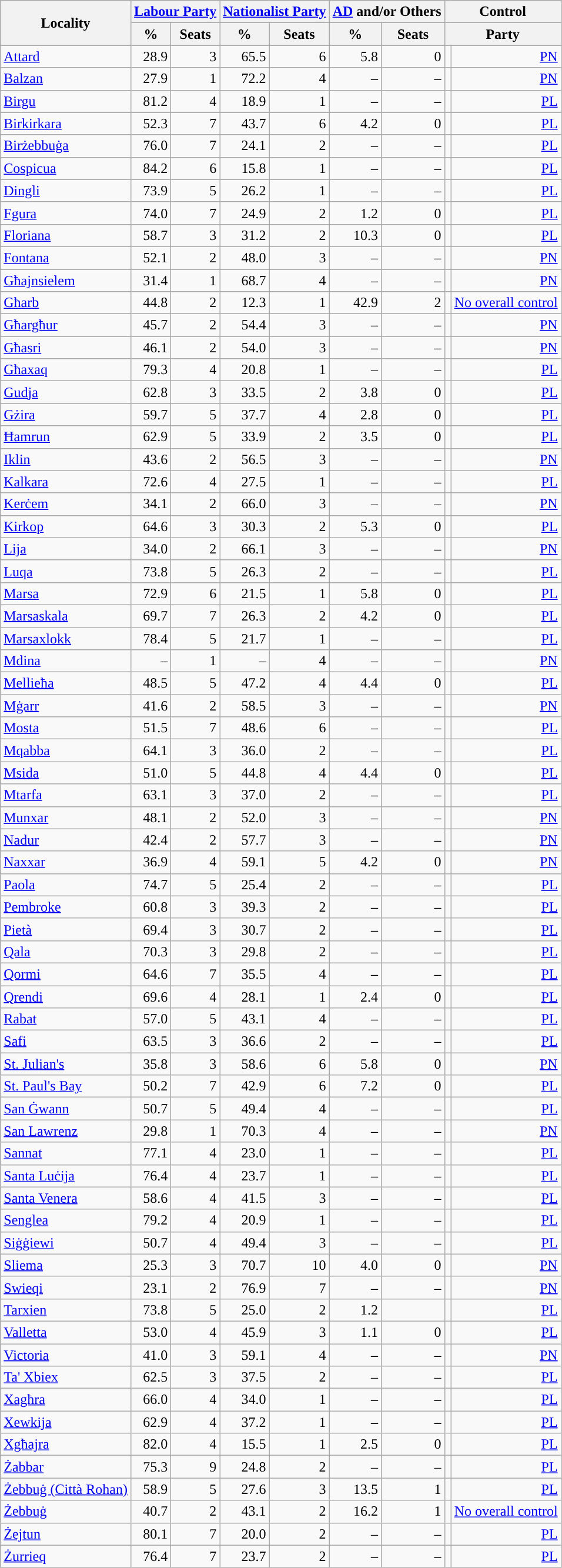<table class="wikitable sortable" style=text-align:right>
<tr>
<th rowspan=2>Locality</th>
<th colspan=2><a href='#'>Labour Party</a></th>
<th colspan=2><a href='#'>Nationalist Party</a></th>
<th colspan=2><a href='#'>AD</a> and/or Others</th>
<th colspan="2">Control</th>
</tr>
<tr>
<th>%</th>
<th>Seats</th>
<th>%</th>
<th>Seats</th>
<th>%</th>
<th>Seats</th>
<th colspan="2">Party</th>
</tr>
<tr>
<td style="text-align: left"><a href='#'>Attard</a></td>
<td>28.9</td>
<td>3</td>
<td>65.5</td>
<td>6</td>
<td>5.8</td>
<td>0</td>
<td style="background-color:"></td>
<td><a href='#'>PN</a></td>
</tr>
<tr>
<td style="text-align: left"><a href='#'>Balzan</a></td>
<td>27.9</td>
<td>1</td>
<td>72.2</td>
<td>4</td>
<td>–</td>
<td>–</td>
<td style="background-color:"></td>
<td><a href='#'>PN</a></td>
</tr>
<tr>
<td style="text-align: left"><a href='#'>Birgu</a></td>
<td>81.2</td>
<td>4</td>
<td>18.9</td>
<td>1</td>
<td>–</td>
<td>–</td>
<td style="background-color:"></td>
<td><a href='#'>PL</a></td>
</tr>
<tr>
<td style="text-align: left"><a href='#'>Birkirkara</a></td>
<td>52.3</td>
<td>7</td>
<td>43.7</td>
<td>6</td>
<td>4.2</td>
<td>0</td>
<td style="background-color:"></td>
<td><a href='#'>PL</a></td>
</tr>
<tr>
<td style="text-align: left"><a href='#'>Birżebbuġa</a></td>
<td>76.0</td>
<td>7</td>
<td>24.1</td>
<td>2</td>
<td>–</td>
<td>–</td>
<td style="background-color:"></td>
<td><a href='#'>PL</a></td>
</tr>
<tr>
<td style="text-align: left"><a href='#'>Cospicua</a></td>
<td>84.2</td>
<td>6</td>
<td>15.8</td>
<td>1</td>
<td>–</td>
<td>–</td>
<td style="background-color:"></td>
<td><a href='#'>PL</a></td>
</tr>
<tr>
<td style="text-align: left"><a href='#'>Dingli</a></td>
<td>73.9</td>
<td>5</td>
<td>26.2</td>
<td>1</td>
<td>–</td>
<td>–</td>
<td style="background-color:"></td>
<td><a href='#'>PL</a></td>
</tr>
<tr>
<td style="text-align: left"><a href='#'>Fgura</a></td>
<td>74.0</td>
<td>7</td>
<td>24.9</td>
<td>2</td>
<td>1.2</td>
<td>0</td>
<td style="background-color:"></td>
<td><a href='#'>PL</a></td>
</tr>
<tr>
<td style="text-align: left"><a href='#'>Floriana</a></td>
<td>58.7</td>
<td>3</td>
<td>31.2</td>
<td>2</td>
<td>10.3</td>
<td>0</td>
<td style="background-color:"></td>
<td><a href='#'>PL</a></td>
</tr>
<tr>
<td style="text-align: left"><a href='#'>Fontana</a></td>
<td>52.1</td>
<td>2</td>
<td>48.0</td>
<td>3</td>
<td>–</td>
<td>–</td>
<td style="background-color:"></td>
<td><a href='#'>PN</a></td>
</tr>
<tr>
<td style="text-align: left"><a href='#'>Għajnsielem</a></td>
<td>31.4</td>
<td>1</td>
<td>68.7</td>
<td>4</td>
<td>–</td>
<td>–</td>
<td style="background-color:"></td>
<td><a href='#'>PN</a></td>
</tr>
<tr>
<td style="text-align: left"><a href='#'>Għarb</a></td>
<td>44.8</td>
<td>2</td>
<td>12.3</td>
<td>1</td>
<td>42.9</td>
<td>2</td>
<td style="background-color:"></td>
<td><a href='#'>No overall control</a></td>
</tr>
<tr>
<td style="text-align: left"><a href='#'>Għargħur</a></td>
<td>45.7</td>
<td>2</td>
<td>54.4</td>
<td>3</td>
<td>–</td>
<td>–</td>
<td style="background-color:"></td>
<td><a href='#'>PN</a></td>
</tr>
<tr>
<td style="text-align: left"><a href='#'>Għasri</a></td>
<td>46.1</td>
<td>2</td>
<td>54.0</td>
<td>3</td>
<td>–</td>
<td>–</td>
<td style="background-color:"></td>
<td><a href='#'>PN</a></td>
</tr>
<tr>
<td style="text-align: left"><a href='#'>Għaxaq</a></td>
<td>79.3</td>
<td>4</td>
<td>20.8</td>
<td>1</td>
<td>–</td>
<td>–</td>
<td style="background-color:"></td>
<td><a href='#'>PL</a></td>
</tr>
<tr>
<td style="text-align: left"><a href='#'>Gudja</a></td>
<td>62.8</td>
<td>3</td>
<td>33.5</td>
<td>2</td>
<td>3.8</td>
<td>0</td>
<td style="background-color:"></td>
<td><a href='#'>PL</a></td>
</tr>
<tr>
<td style="text-align: left"><a href='#'>Gżira</a></td>
<td>59.7</td>
<td>5</td>
<td>37.7</td>
<td>4</td>
<td>2.8</td>
<td>0</td>
<td style="background-color:"></td>
<td><a href='#'>PL</a></td>
</tr>
<tr>
<td style="text-align: left"><a href='#'>Ħamrun</a></td>
<td>62.9</td>
<td>5</td>
<td>33.9</td>
<td>2</td>
<td>3.5</td>
<td>0</td>
<td style="background-color:"></td>
<td><a href='#'>PL</a></td>
</tr>
<tr>
<td style="text-align: left"><a href='#'>Iklin</a></td>
<td>43.6</td>
<td>2</td>
<td>56.5</td>
<td>3</td>
<td>–</td>
<td>–</td>
<td style="background-color:"></td>
<td><a href='#'>PN</a></td>
</tr>
<tr>
<td style="text-align: left"><a href='#'>Kalkara</a></td>
<td>72.6</td>
<td>4</td>
<td>27.5</td>
<td>1</td>
<td>–</td>
<td>–</td>
<td style="background-color:"></td>
<td><a href='#'>PL</a></td>
</tr>
<tr>
<td style="text-align: left"><a href='#'>Kerċem</a></td>
<td>34.1</td>
<td>2</td>
<td>66.0</td>
<td>3</td>
<td>–</td>
<td>–</td>
<td style="background-color:"></td>
<td><a href='#'>PN</a></td>
</tr>
<tr>
<td style="text-align: left"><a href='#'>Kirkop</a></td>
<td>64.6</td>
<td>3</td>
<td>30.3</td>
<td>2</td>
<td>5.3</td>
<td>0</td>
<td style="background-color:"></td>
<td><a href='#'>PL</a></td>
</tr>
<tr>
<td style="text-align: left"><a href='#'>Lija</a></td>
<td>34.0</td>
<td>2</td>
<td>66.1</td>
<td>3</td>
<td>–</td>
<td>–</td>
<td style="background-color:"></td>
<td><a href='#'>PN</a></td>
</tr>
<tr>
<td style="text-align: left"><a href='#'>Luqa</a></td>
<td>73.8</td>
<td>5</td>
<td>26.3</td>
<td>2</td>
<td>–</td>
<td>–</td>
<td style="background-color:"></td>
<td><a href='#'>PL</a></td>
</tr>
<tr>
<td style="text-align: left"><a href='#'>Marsa</a></td>
<td>72.9</td>
<td>6</td>
<td>21.5</td>
<td>1</td>
<td>5.8</td>
<td>0</td>
<td style="background-color:"></td>
<td><a href='#'>PL</a></td>
</tr>
<tr>
<td style="text-align: left"><a href='#'>Marsaskala</a></td>
<td>69.7</td>
<td>7</td>
<td>26.3</td>
<td>2</td>
<td>4.2</td>
<td>0</td>
<td style="background-color:"></td>
<td><a href='#'>PL</a></td>
</tr>
<tr>
<td style="text-align: left"><a href='#'>Marsaxlokk</a></td>
<td>78.4</td>
<td>5</td>
<td>21.7</td>
<td>1</td>
<td>–</td>
<td>–</td>
<td style="background-color:"></td>
<td><a href='#'>PL</a></td>
</tr>
<tr>
<td style="text-align: left"><a href='#'>Mdina</a></td>
<td>–</td>
<td>1</td>
<td>–</td>
<td>4</td>
<td>–</td>
<td>–</td>
<td style="background-color:"></td>
<td><a href='#'>PN</a></td>
</tr>
<tr>
<td style="text-align: left"><a href='#'>Mellieħa</a></td>
<td>48.5</td>
<td>5</td>
<td>47.2</td>
<td>4</td>
<td>4.4</td>
<td>0</td>
<td style="background-color:"></td>
<td><a href='#'>PL</a></td>
</tr>
<tr>
<td style="text-align: left"><a href='#'>Mġarr</a></td>
<td>41.6</td>
<td>2</td>
<td>58.5</td>
<td>3</td>
<td>–</td>
<td>–</td>
<td style="background-color:"></td>
<td><a href='#'>PN</a></td>
</tr>
<tr>
<td style="text-align: left"><a href='#'>Mosta</a></td>
<td>51.5</td>
<td>7</td>
<td>48.6</td>
<td>6</td>
<td>–</td>
<td>–</td>
<td style="background-color:"></td>
<td><a href='#'>PL</a></td>
</tr>
<tr>
<td style="text-align: left"><a href='#'>Mqabba</a></td>
<td>64.1</td>
<td>3</td>
<td>36.0</td>
<td>2</td>
<td>–</td>
<td>–</td>
<td style="background-color:"></td>
<td><a href='#'>PL</a></td>
</tr>
<tr>
<td style="text-align: left"><a href='#'>Msida</a></td>
<td>51.0</td>
<td>5</td>
<td>44.8</td>
<td>4</td>
<td>4.4</td>
<td>0</td>
<td style="background-color:"></td>
<td><a href='#'>PL</a></td>
</tr>
<tr>
<td style="text-align: left"><a href='#'>Mtarfa</a></td>
<td>63.1</td>
<td>3</td>
<td>37.0</td>
<td>2</td>
<td>–</td>
<td>–</td>
<td style="background-color:"></td>
<td><a href='#'>PL</a></td>
</tr>
<tr>
<td style="text-align: left"><a href='#'>Munxar</a></td>
<td>48.1</td>
<td>2</td>
<td>52.0</td>
<td>3</td>
<td>–</td>
<td>–</td>
<td style="background-color:"></td>
<td><a href='#'>PN</a></td>
</tr>
<tr>
<td style="text-align: left"><a href='#'>Nadur</a></td>
<td>42.4</td>
<td>2</td>
<td>57.7</td>
<td>3</td>
<td>–</td>
<td>–</td>
<td style="background-color:"></td>
<td><a href='#'>PN</a></td>
</tr>
<tr>
<td style="text-align: left"><a href='#'>Naxxar</a></td>
<td>36.9</td>
<td>4</td>
<td>59.1</td>
<td>5</td>
<td>4.2</td>
<td>0</td>
<td style="background-color:"></td>
<td><a href='#'>PN</a></td>
</tr>
<tr>
<td style="text-align: left"><a href='#'>Paola</a></td>
<td>74.7</td>
<td>5</td>
<td>25.4</td>
<td>2</td>
<td>–</td>
<td>–</td>
<td style="background-color:"></td>
<td><a href='#'>PL</a></td>
</tr>
<tr>
<td style="text-align: left"><a href='#'>Pembroke</a></td>
<td>60.8</td>
<td>3</td>
<td>39.3</td>
<td>2</td>
<td>–</td>
<td>–</td>
<td style="background-color:"></td>
<td><a href='#'>PL</a></td>
</tr>
<tr>
<td style="text-align: left"><a href='#'>Pietà</a></td>
<td>69.4</td>
<td>3</td>
<td>30.7</td>
<td>2</td>
<td>–</td>
<td>–</td>
<td style="background-color:"></td>
<td><a href='#'>PL</a></td>
</tr>
<tr>
<td style="text-align: left"><a href='#'>Qala</a></td>
<td>70.3</td>
<td>3</td>
<td>29.8</td>
<td>2</td>
<td>–</td>
<td>–</td>
<td style="background-color:"></td>
<td><a href='#'>PL</a></td>
</tr>
<tr>
<td style="text-align: left"><a href='#'>Qormi</a></td>
<td>64.6</td>
<td>7</td>
<td>35.5</td>
<td>4</td>
<td>–</td>
<td>–</td>
<td style="background-color:"></td>
<td><a href='#'>PL</a></td>
</tr>
<tr>
<td style="text-align: left"><a href='#'>Qrendi</a></td>
<td>69.6</td>
<td>4</td>
<td>28.1</td>
<td>1</td>
<td>2.4</td>
<td>0</td>
<td style="background-color:"></td>
<td><a href='#'>PL</a></td>
</tr>
<tr>
<td style="text-align: left"><a href='#'>Rabat</a></td>
<td>57.0</td>
<td>5</td>
<td>43.1</td>
<td>4</td>
<td>–</td>
<td>–</td>
<td style="background-color:"></td>
<td><a href='#'>PL</a></td>
</tr>
<tr>
<td style="text-align: left"><a href='#'>Safi</a></td>
<td>63.5</td>
<td>3</td>
<td>36.6</td>
<td>2</td>
<td>–</td>
<td>–</td>
<td style="background-color:"></td>
<td><a href='#'>PL</a></td>
</tr>
<tr>
<td style="text-align: left"><a href='#'>St. Julian's</a></td>
<td>35.8</td>
<td>3</td>
<td>58.6</td>
<td>6</td>
<td>5.8</td>
<td>0</td>
<td style="background-color:"></td>
<td><a href='#'>PN</a></td>
</tr>
<tr>
<td style="text-align: left"><a href='#'>St. Paul's Bay</a></td>
<td>50.2</td>
<td>7</td>
<td>42.9</td>
<td>6</td>
<td>7.2</td>
<td>0</td>
<td style="background-color:"></td>
<td><a href='#'>PL</a></td>
</tr>
<tr>
<td style="text-align: left"><a href='#'>San Ġwann</a></td>
<td>50.7</td>
<td>5</td>
<td>49.4</td>
<td>4</td>
<td>–</td>
<td>–</td>
<td style="background-color:"></td>
<td><a href='#'>PL</a></td>
</tr>
<tr>
<td style="text-align: left"><a href='#'>San Lawrenz</a></td>
<td>29.8</td>
<td>1</td>
<td>70.3</td>
<td>4</td>
<td>–</td>
<td>–</td>
<td style="background-color:"></td>
<td><a href='#'>PN</a></td>
</tr>
<tr>
<td style="text-align: left"><a href='#'>Sannat</a></td>
<td>77.1</td>
<td>4</td>
<td>23.0</td>
<td>1</td>
<td>–</td>
<td>–</td>
<td style="background-color:"></td>
<td><a href='#'>PL</a></td>
</tr>
<tr>
<td style="text-align: left"><a href='#'>Santa Luċija</a></td>
<td>76.4</td>
<td>4</td>
<td>23.7</td>
<td>1</td>
<td>–</td>
<td>–</td>
<td style="background-color:"></td>
<td><a href='#'>PL</a></td>
</tr>
<tr>
<td style="text-align: left"><a href='#'>Santa Venera</a></td>
<td>58.6</td>
<td>4</td>
<td>41.5</td>
<td>3</td>
<td>–</td>
<td>–</td>
<td style="background-color:"></td>
<td><a href='#'>PL</a></td>
</tr>
<tr>
<td style="text-align: left"><a href='#'>Senglea</a></td>
<td>79.2</td>
<td>4</td>
<td>20.9</td>
<td>1</td>
<td>–</td>
<td>–</td>
<td style="background-color:"></td>
<td><a href='#'>PL</a></td>
</tr>
<tr>
<td style="text-align: left"><a href='#'>Siġġiewi</a></td>
<td>50.7</td>
<td>4</td>
<td>49.4</td>
<td>3</td>
<td>–</td>
<td>–</td>
<td style="background-color:"></td>
<td><a href='#'>PL</a></td>
</tr>
<tr>
<td style="text-align: left"><a href='#'>Sliema</a></td>
<td>25.3</td>
<td>3</td>
<td>70.7</td>
<td>10</td>
<td>4.0</td>
<td>0</td>
<td style="background-color:"></td>
<td><a href='#'>PN</a></td>
</tr>
<tr>
<td style="text-align: left"><a href='#'>Swieqi</a></td>
<td>23.1</td>
<td>2</td>
<td>76.9</td>
<td>7</td>
<td>–</td>
<td>–</td>
<td style="background-color:"></td>
<td><a href='#'>PN</a></td>
</tr>
<tr>
<td style="text-align: left"><a href='#'>Tarxien</a></td>
<td>73.8</td>
<td>5</td>
<td>25.0</td>
<td>2</td>
<td>1.2</td>
<td></td>
<td style="background-color:"></td>
<td><a href='#'>PL</a></td>
</tr>
<tr>
<td style="text-align: left"><a href='#'>Valletta</a></td>
<td>53.0</td>
<td>4</td>
<td>45.9</td>
<td>3</td>
<td>1.1</td>
<td>0</td>
<td style="background-color:"></td>
<td><a href='#'>PL</a></td>
</tr>
<tr>
<td style="text-align: left"><a href='#'>Victoria</a></td>
<td>41.0</td>
<td>3</td>
<td>59.1</td>
<td>4</td>
<td>–</td>
<td>–</td>
<td style="background-color:"></td>
<td><a href='#'>PN</a></td>
</tr>
<tr>
<td style="text-align: left"><a href='#'>Ta' Xbiex</a></td>
<td>62.5</td>
<td>3</td>
<td>37.5</td>
<td>2</td>
<td>–</td>
<td>–</td>
<td style="background-color:"></td>
<td><a href='#'>PL</a></td>
</tr>
<tr>
<td style="text-align: left"><a href='#'>Xagħra</a></td>
<td>66.0</td>
<td>4</td>
<td>34.0</td>
<td>1</td>
<td>–</td>
<td>–</td>
<td style="background-color:"></td>
<td><a href='#'>PL</a></td>
</tr>
<tr>
<td style="text-align: left"><a href='#'>Xewkija</a></td>
<td>62.9</td>
<td>4</td>
<td>37.2</td>
<td>1</td>
<td>–</td>
<td>–</td>
<td style="background-color:"></td>
<td><a href='#'>PL</a></td>
</tr>
<tr>
<td style="text-align: left"><a href='#'>Xgħajra</a></td>
<td>82.0</td>
<td>4</td>
<td>15.5</td>
<td>1</td>
<td>2.5</td>
<td>0</td>
<td style="background-color:"></td>
<td><a href='#'>PL</a></td>
</tr>
<tr>
<td style="text-align: left"><a href='#'>Żabbar</a></td>
<td>75.3</td>
<td>9</td>
<td>24.8</td>
<td>2</td>
<td>–</td>
<td>–</td>
<td style="background-color:"></td>
<td><a href='#'>PL</a></td>
</tr>
<tr>
<td style="text-align: left"><a href='#'>Żebbuġ (Città Rohan)</a></td>
<td>58.9</td>
<td>5</td>
<td>27.6</td>
<td>3</td>
<td>13.5</td>
<td>1</td>
<td style="background-color:"></td>
<td><a href='#'>PL</a></td>
</tr>
<tr>
<td style="text-align: left"><a href='#'>Żebbuġ</a></td>
<td>40.7</td>
<td>2</td>
<td>43.1</td>
<td>2</td>
<td>16.2</td>
<td>1</td>
<td style="background-color:"></td>
<td><a href='#'>No overall control</a></td>
</tr>
<tr>
<td style="text-align: left"><a href='#'>Żejtun</a></td>
<td>80.1</td>
<td>7</td>
<td>20.0</td>
<td>2</td>
<td>–</td>
<td>–</td>
<td style="background-color:"></td>
<td><a href='#'>PL</a></td>
</tr>
<tr>
<td style="text-align: left"><a href='#'>Żurrieq</a></td>
<td>76.4</td>
<td>7</td>
<td>23.7</td>
<td>2</td>
<td>–</td>
<td>–</td>
<td style="background-color:"></td>
<td><a href='#'>PL</a></td>
</tr>
</table>
